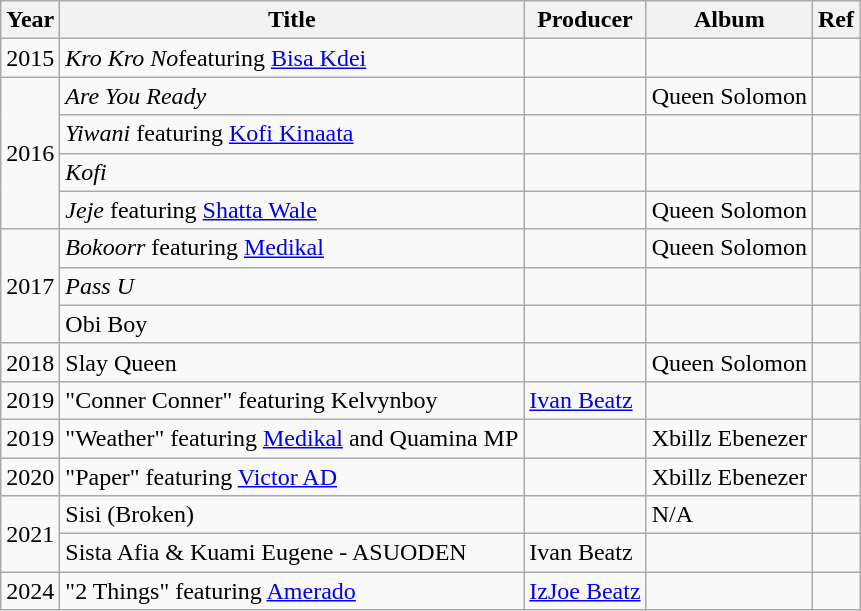<table class="wikitable">
<tr>
<th>Year</th>
<th>Title</th>
<th>Producer</th>
<th>Album</th>
<th>Ref</th>
</tr>
<tr>
<td>2015</td>
<td><em>Kro Kro No</em>featuring <a href='#'>Bisa Kdei</a></td>
<td></td>
<td></td>
<td></td>
</tr>
<tr>
<td rowspan=4>2016</td>
<td><em>Are You Ready</em></td>
<td></td>
<td>Queen Solomon</td>
<td></td>
</tr>
<tr>
<td><em>Yiwani</em> featuring <a href='#'>Kofi Kinaata</a></td>
<td></td>
<td></td>
<td></td>
</tr>
<tr>
<td><em>Kofi</em></td>
<td></td>
<td></td>
<td></td>
</tr>
<tr>
<td><em>Jeje</em> featuring <a href='#'>Shatta Wale</a></td>
<td></td>
<td>Queen Solomon</td>
<td></td>
</tr>
<tr>
<td rowspan=3>2017</td>
<td><em>Bokoorr</em>  featuring <a href='#'>Medikal</a></td>
<td></td>
<td>Queen Solomon</td>
<td></td>
</tr>
<tr>
<td><em>Pass U</em></td>
<td></td>
<td></td>
<td></td>
</tr>
<tr>
<td>Obi Boy</td>
<td></td>
<td></td>
<td></td>
</tr>
<tr>
<td>2018</td>
<td>Slay Queen</td>
<td></td>
<td>Queen Solomon</td>
<td></td>
</tr>
<tr>
<td>2019</td>
<td>"Conner Conner" featuring Kelvynboy</td>
<td><a href='#'>Ivan Beatz</a></td>
<td></td>
<td></td>
</tr>
<tr>
<td>2019</td>
<td>"Weather" featuring <a href='#'>Medikal</a> and Quamina MP</td>
<td></td>
<td>Xbillz Ebenezer</td>
<td></td>
</tr>
<tr>
<td>2020</td>
<td>"Paper" featuring <a href='#'>Victor AD</a></td>
<td></td>
<td>Xbillz Ebenezer</td>
<td></td>
</tr>
<tr>
<td rowspan="2">2021</td>
<td>Sisi (Broken)</td>
<td></td>
<td>N/A</td>
<td></td>
</tr>
<tr>
<td>Sista Afia & Kuami Eugene - ASUODEN</td>
<td>Ivan Beatz</td>
<td></td>
<td></td>
</tr>
<tr>
<td>2024</td>
<td>"2 Things" featuring <a href='#'>Amerado</a></td>
<td><a href='#'>IzJoe Beatz</a></td>
<td></td>
<td></td>
</tr>
</table>
